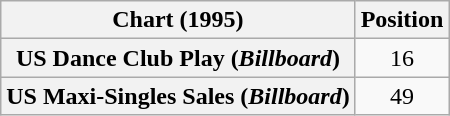<table class="wikitable sortable plainrowheaders" style="text-align:center">
<tr>
<th>Chart (1995)</th>
<th>Position</th>
</tr>
<tr>
<th scope="row">US Dance Club Play (<em>Billboard</em>)</th>
<td>16</td>
</tr>
<tr>
<th scope="row">US Maxi-Singles Sales (<em>Billboard</em>)</th>
<td>49</td>
</tr>
</table>
